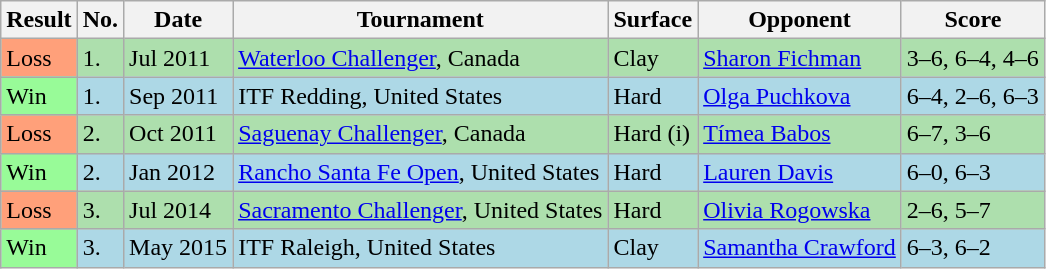<table class="sortable wikitable">
<tr>
<th>Result</th>
<th>No.</th>
<th>Date</th>
<th>Tournament</th>
<th>Surface</th>
<th>Opponent</th>
<th class="unsortable">Score</th>
</tr>
<tr style="background:#addfad;">
<td bgcolor=FFA07A>Loss</td>
<td>1.</td>
<td>Jul 2011</td>
<td><a href='#'>Waterloo Challenger</a>, Canada</td>
<td>Clay</td>
<td> <a href='#'>Sharon Fichman</a></td>
<td>3–6, 6–4, 4–6</td>
</tr>
<tr style="background:lightblue;">
<td style="background:#98fb98;">Win</td>
<td>1.</td>
<td>Sep 2011</td>
<td>ITF Redding, United States</td>
<td>Hard</td>
<td> <a href='#'>Olga Puchkova</a></td>
<td>6–4, 2–6, 6–3</td>
</tr>
<tr style="background:#addfad;">
<td bgcolor=FFA07A>Loss</td>
<td>2.</td>
<td>Oct 2011</td>
<td><a href='#'>Saguenay Challenger</a>, Canada</td>
<td>Hard (i)</td>
<td> <a href='#'>Tímea Babos</a></td>
<td>6–7, 3–6</td>
</tr>
<tr style="background:lightblue;">
<td style="background:#98fb98;">Win</td>
<td>2.</td>
<td>Jan 2012</td>
<td><a href='#'>Rancho Santa Fe Open</a>, United States</td>
<td>Hard</td>
<td> <a href='#'>Lauren Davis</a></td>
<td>6–0, 6–3</td>
</tr>
<tr style="background:#addfad;">
<td bgcolor=FFA07A>Loss</td>
<td>3.</td>
<td>Jul 2014</td>
<td><a href='#'>Sacramento Challenger</a>, United States</td>
<td>Hard</td>
<td> <a href='#'>Olivia Rogowska</a></td>
<td>2–6, 5–7</td>
</tr>
<tr style="background:lightblue;">
<td style="background:#98fb98;">Win</td>
<td>3.</td>
<td>May 2015</td>
<td>ITF Raleigh, United States</td>
<td>Clay</td>
<td> <a href='#'>Samantha Crawford</a></td>
<td>6–3, 6–2</td>
</tr>
</table>
